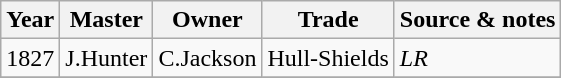<table class=" wikitable">
<tr>
<th>Year</th>
<th>Master</th>
<th>Owner</th>
<th>Trade</th>
<th>Source & notes</th>
</tr>
<tr>
<td>1827</td>
<td>J.Hunter</td>
<td>C.Jackson</td>
<td>Hull-Shields</td>
<td><em>LR</em></td>
</tr>
<tr>
</tr>
</table>
